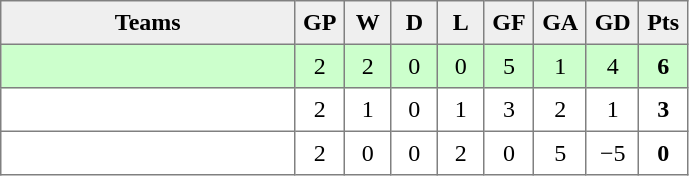<table style=border-collapse:collapse border=1 cellspacing=0 cellpadding=5>
<tr align=center bgcolor=#efefef>
<th width=185>Teams</th>
<th width=20>GP</th>
<th width=20>W</th>
<th width=20>D</th>
<th width=20>L</th>
<th width=20>GF</th>
<th width=20>GA</th>
<th width=20>GD</th>
<th width=20>Pts</th>
</tr>
<tr align=center style="background:#ccffcc;">
<td style="text-align:left;"></td>
<td>2</td>
<td>2</td>
<td>0</td>
<td>0</td>
<td>5</td>
<td>1</td>
<td>4</td>
<td><strong>6</strong></td>
</tr>
<tr align=center>
<td style="text-align:left;"></td>
<td>2</td>
<td>1</td>
<td>0</td>
<td>1</td>
<td>3</td>
<td>2</td>
<td>1</td>
<td><strong>3</strong></td>
</tr>
<tr align=center>
<td style="text-align:left;"></td>
<td>2</td>
<td>0</td>
<td>0</td>
<td>2</td>
<td>0</td>
<td>5</td>
<td>−5</td>
<td><strong>0</strong></td>
</tr>
</table>
